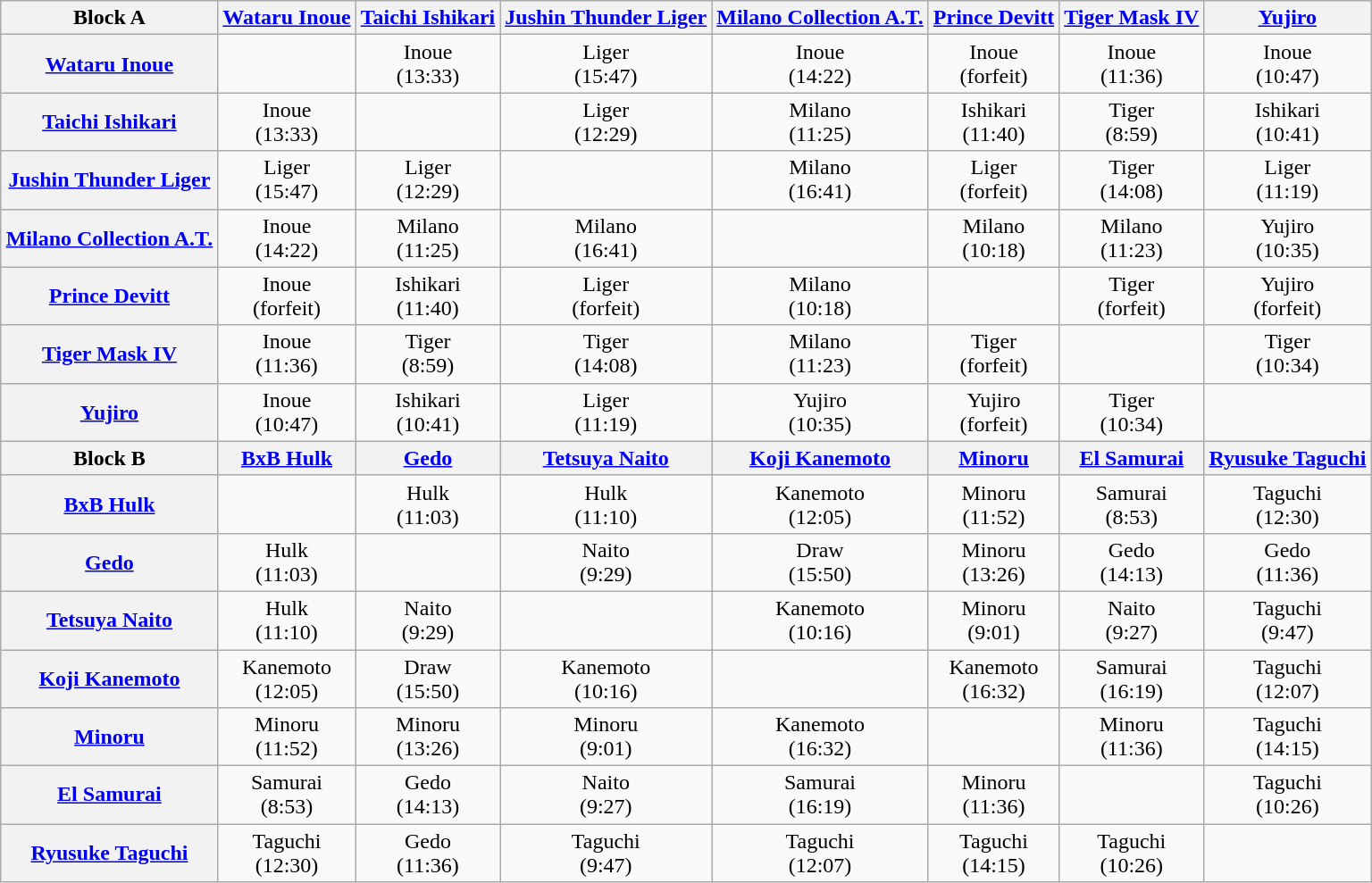<table class="wikitable" style="margin: 1em auto 1em auto">
<tr align="center">
<th>Block A</th>
<th><a href='#'>Wataru Inoue</a></th>
<th><a href='#'>Taichi Ishikari</a></th>
<th><a href='#'>Jushin Thunder Liger</a></th>
<th><a href='#'>Milano Collection A.T.</a></th>
<th><a href='#'>Prince Devitt</a></th>
<th><a href='#'>Tiger Mask IV</a></th>
<th><a href='#'>Yujiro</a></th>
</tr>
<tr align="center">
<th><a href='#'>Wataru Inoue</a></th>
<td></td>
<td>Inoue<br>(13:33)</td>
<td>Liger<br>(15:47)</td>
<td>Inoue<br>(14:22)</td>
<td>Inoue<br>(forfeit)</td>
<td>Inoue<br>(11:36)</td>
<td>Inoue<br>(10:47)</td>
</tr>
<tr align="center">
<th><a href='#'>Taichi Ishikari</a></th>
<td>Inoue<br>(13:33)</td>
<td></td>
<td>Liger<br>(12:29)</td>
<td>Milano<br>(11:25)</td>
<td>Ishikari<br>(11:40)</td>
<td>Tiger<br>(8:59)</td>
<td>Ishikari<br>(10:41)</td>
</tr>
<tr align="center">
<th><a href='#'>Jushin Thunder Liger</a></th>
<td>Liger<br>(15:47)</td>
<td>Liger<br>(12:29)</td>
<td></td>
<td>Milano<br>(16:41)</td>
<td>Liger<br>(forfeit)</td>
<td>Tiger<br>(14:08)</td>
<td>Liger<br>(11:19)</td>
</tr>
<tr align="center">
<th><a href='#'>Milano Collection A.T.</a></th>
<td>Inoue<br>(14:22)</td>
<td>Milano<br>(11:25)</td>
<td>Milano<br>(16:41)</td>
<td></td>
<td>Milano<br>(10:18)</td>
<td>Milano<br>(11:23)</td>
<td>Yujiro<br>(10:35)</td>
</tr>
<tr align="center">
<th><a href='#'>Prince Devitt</a></th>
<td>Inoue<br>(forfeit)</td>
<td>Ishikari<br>(11:40)</td>
<td>Liger<br>(forfeit)</td>
<td>Milano<br>(10:18)</td>
<td></td>
<td>Tiger<br>(forfeit)</td>
<td>Yujiro<br>(forfeit)</td>
</tr>
<tr align="center">
<th><a href='#'>Tiger Mask IV</a></th>
<td>Inoue<br>(11:36)</td>
<td>Tiger<br>(8:59)</td>
<td>Tiger<br>(14:08)</td>
<td>Milano<br>(11:23)</td>
<td>Tiger<br>(forfeit)</td>
<td></td>
<td>Tiger<br>(10:34)</td>
</tr>
<tr align="center">
<th><a href='#'>Yujiro</a></th>
<td>Inoue<br>(10:47)</td>
<td>Ishikari<br>(10:41)</td>
<td>Liger<br>(11:19)</td>
<td>Yujiro<br>(10:35)</td>
<td>Yujiro<br>(forfeit)</td>
<td>Tiger<br>(10:34)</td>
<td></td>
</tr>
<tr align="center">
<th>Block B</th>
<th><a href='#'>BxB Hulk</a></th>
<th><a href='#'>Gedo</a></th>
<th><a href='#'>Tetsuya Naito</a></th>
<th><a href='#'>Koji Kanemoto</a></th>
<th><a href='#'>Minoru</a></th>
<th><a href='#'>El Samurai</a></th>
<th><a href='#'>Ryusuke Taguchi</a></th>
</tr>
<tr align="center">
<th><a href='#'>BxB Hulk</a></th>
<td></td>
<td>Hulk<br>(11:03)</td>
<td>Hulk<br>(11:10)</td>
<td>Kanemoto<br>(12:05)</td>
<td>Minoru<br>(11:52)</td>
<td>Samurai<br>(8:53)</td>
<td>Taguchi<br>(12:30)</td>
</tr>
<tr align="center">
<th><a href='#'>Gedo</a></th>
<td>Hulk<br>(11:03)</td>
<td></td>
<td>Naito<br>(9:29)</td>
<td>Draw<br>(15:50)</td>
<td>Minoru<br>(13:26)</td>
<td>Gedo<br>(14:13)</td>
<td>Gedo<br>(11:36)</td>
</tr>
<tr align="center">
<th><a href='#'>Tetsuya Naito</a></th>
<td>Hulk<br>(11:10)</td>
<td>Naito<br>(9:29)</td>
<td></td>
<td>Kanemoto<br>(10:16)</td>
<td>Minoru<br>(9:01)</td>
<td>Naito<br>(9:27)</td>
<td>Taguchi<br>(9:47)</td>
</tr>
<tr align="center">
<th><a href='#'>Koji Kanemoto</a></th>
<td>Kanemoto<br>(12:05)</td>
<td>Draw<br>(15:50)</td>
<td>Kanemoto<br>(10:16)</td>
<td></td>
<td>Kanemoto<br>(16:32)</td>
<td>Samurai<br>(16:19)</td>
<td>Taguchi<br>(12:07)</td>
</tr>
<tr align="center">
<th><a href='#'>Minoru</a></th>
<td>Minoru<br>(11:52)</td>
<td>Minoru<br>(13:26)</td>
<td>Minoru<br>(9:01)</td>
<td>Kanemoto<br>(16:32)</td>
<td></td>
<td>Minoru<br>(11:36)</td>
<td>Taguchi<br>(14:15)</td>
</tr>
<tr align="center">
<th><a href='#'>El Samurai</a></th>
<td>Samurai<br>(8:53)</td>
<td>Gedo<br>(14:13)</td>
<td>Naito<br>(9:27)</td>
<td>Samurai<br>(16:19)</td>
<td>Minoru<br>(11:36)</td>
<td></td>
<td>Taguchi<br>(10:26)</td>
</tr>
<tr align="center">
<th><a href='#'>Ryusuke Taguchi</a></th>
<td>Taguchi<br>(12:30)</td>
<td>Gedo<br>(11:36)</td>
<td>Taguchi<br>(9:47)</td>
<td>Taguchi<br>(12:07)</td>
<td>Taguchi<br>(14:15)</td>
<td>Taguchi<br>(10:26)</td>
<td></td>
</tr>
</table>
